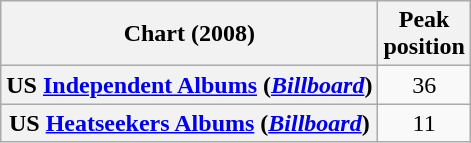<table class="wikitable sortable plainrowheaders" style="text-align:center">
<tr>
<th scope="col">Chart (2008)</th>
<th scope="col">Peak<br> position</th>
</tr>
<tr>
<th scope="row">US <a href='#'>Independent Albums</a> (<em><a href='#'>Billboard</a></em>)</th>
<td>36</td>
</tr>
<tr>
<th scope="row">US <a href='#'>Heatseekers Albums</a> (<em><a href='#'>Billboard</a></em>)</th>
<td>11</td>
</tr>
</table>
